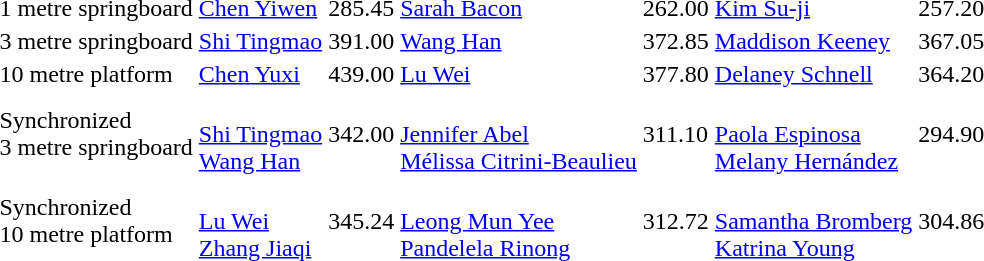<table>
<tr>
<td>1 metre springboard<br></td>
<td><a href='#'>Chen Yiwen</a><br></td>
<td>285.45</td>
<td><a href='#'>Sarah Bacon</a><br></td>
<td>262.00</td>
<td><a href='#'>Kim Su-ji</a><br></td>
<td>257.20</td>
</tr>
<tr>
<td>3 metre springboard<br></td>
<td><a href='#'>Shi Tingmao</a><br></td>
<td>391.00</td>
<td><a href='#'>Wang Han</a><br></td>
<td>372.85</td>
<td><a href='#'>Maddison Keeney</a><br></td>
<td>367.05</td>
</tr>
<tr>
<td>10 metre platform<br></td>
<td><a href='#'>Chen Yuxi</a><br></td>
<td>439.00</td>
<td><a href='#'>Lu Wei</a><br></td>
<td>377.80</td>
<td><a href='#'>Delaney Schnell</a><br></td>
<td>364.20</td>
</tr>
<tr>
<td>Synchronized<br>3 metre springboard<br></td>
<td><br><a href='#'>Shi Tingmao</a><br><a href='#'>Wang Han</a></td>
<td>342.00</td>
<td><br><a href='#'>Jennifer Abel</a><br><a href='#'>Mélissa Citrini-Beaulieu</a></td>
<td>311.10</td>
<td><br><a href='#'>Paola Espinosa</a><br><a href='#'>Melany Hernández</a></td>
<td>294.90</td>
</tr>
<tr>
<td>Synchronized<br>10 metre platform<br></td>
<td><br><a href='#'>Lu Wei</a><br><a href='#'>Zhang Jiaqi</a></td>
<td>345.24</td>
<td><br><a href='#'>Leong Mun Yee</a><br><a href='#'>Pandelela Rinong</a></td>
<td>312.72</td>
<td><br><a href='#'>Samantha Bromberg</a><br><a href='#'>Katrina Young</a></td>
<td>304.86</td>
</tr>
</table>
